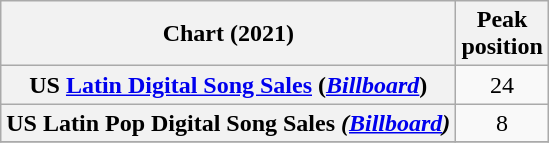<table class="wikitable sortable plainrowheaders" style="text-align:center">
<tr>
<th scope="col">Chart (2021)</th>
<th scope="col">Peak<br>position</th>
</tr>
<tr>
<th scope="row">US <a href='#'>Latin Digital Song Sales</a> (<em><a href='#'>Billboard</a></em>)</th>
<td>24</td>
</tr>
<tr>
<th scope="row">US Latin Pop Digital Song Sales <em>(<a href='#'>Billboard</a>)</em></th>
<td>8</td>
</tr>
<tr>
</tr>
</table>
